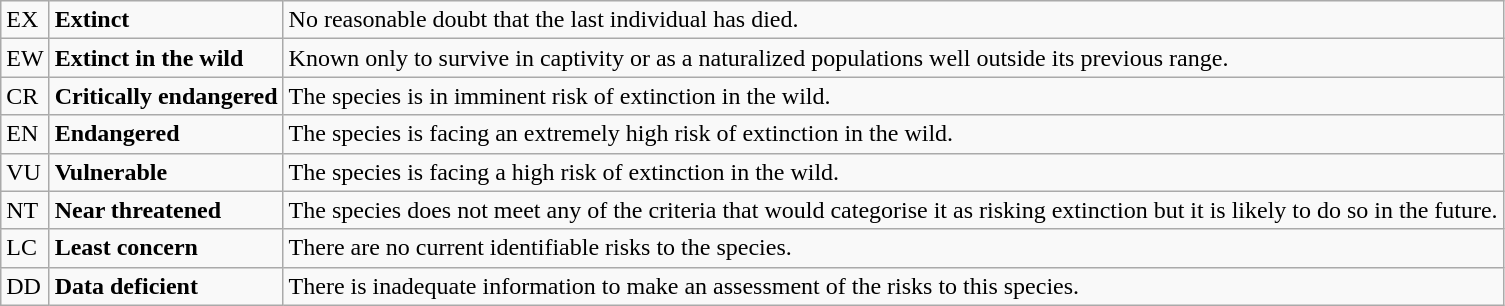<table class="wikitable" style="text-align:left">
<tr>
<td>EX</td>
<td><strong>Extinct</strong></td>
<td>No reasonable doubt that the last individual has died.</td>
</tr>
<tr>
<td>EW</td>
<td><strong>Extinct in the wild</strong></td>
<td>Known only to survive in captivity or as a naturalized populations well outside its previous range.</td>
</tr>
<tr>
<td>CR</td>
<td><strong>Critically endangered</strong></td>
<td>The species is in imminent risk of extinction in the wild.</td>
</tr>
<tr>
<td>EN</td>
<td><strong>Endangered</strong></td>
<td>The species is facing an extremely high risk of extinction in the wild.</td>
</tr>
<tr>
<td>VU</td>
<td><strong>Vulnerable</strong></td>
<td>The species is facing a high risk of extinction in the wild.</td>
</tr>
<tr>
<td>NT</td>
<td><strong>Near threatened</strong></td>
<td>The species does not meet any of the criteria that would categorise it as risking extinction but it is likely to do so in the future.</td>
</tr>
<tr>
<td>LC</td>
<td><strong>Least concern</strong></td>
<td>There are no current identifiable risks to the species.</td>
</tr>
<tr>
<td>DD</td>
<td><strong>Data deficient</strong></td>
<td>There is inadequate information to make an assessment of the risks to this species.</td>
</tr>
</table>
